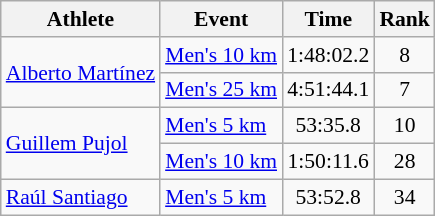<table class=wikitable style="font-size:90%;">
<tr>
<th>Athlete</th>
<th>Event</th>
<th>Time</th>
<th>Rank</th>
</tr>
<tr align=center>
<td align=left rowspan=2><a href='#'>Alberto Martínez</a></td>
<td align=left><a href='#'>Men's 10 km</a></td>
<td>1:48:02.2</td>
<td>8</td>
</tr>
<tr align=center>
<td align=left><a href='#'>Men's 25 km</a></td>
<td>4:51:44.1</td>
<td>7</td>
</tr>
<tr align=center>
<td align=left rowspan=2><a href='#'>Guillem Pujol</a></td>
<td align=left><a href='#'>Men's 5 km</a></td>
<td>53:35.8</td>
<td>10</td>
</tr>
<tr align=center>
<td align=left><a href='#'>Men's 10 km</a></td>
<td>1:50:11.6</td>
<td>28</td>
</tr>
<tr align=center>
<td align=left><a href='#'>Raúl Santiago</a></td>
<td align=left><a href='#'>Men's 5 km</a></td>
<td>53:52.8</td>
<td>34</td>
</tr>
</table>
